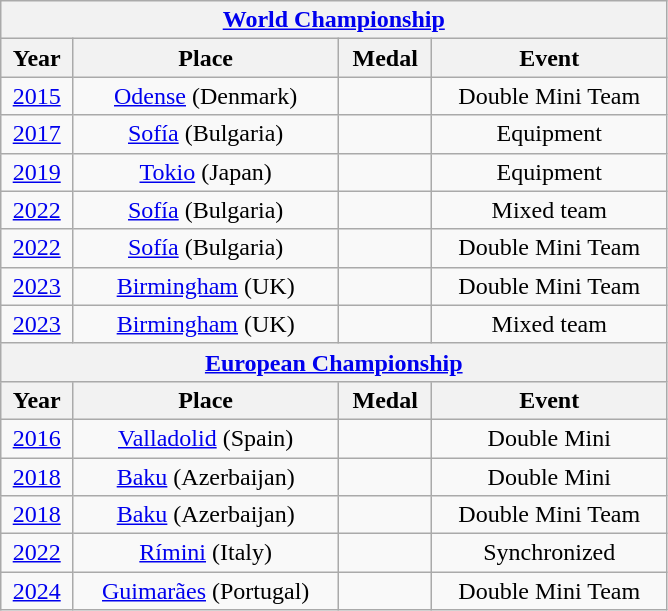<table class="wikitable center col2izq" style="text-align:center;width:445px;">
<tr>
<th colspan="4"><a href='#'>World Championship</a></th>
</tr>
<tr>
<th>Year</th>
<th>Place</th>
<th>Medal</th>
<th>Event</th>
</tr>
<tr>
<td><a href='#'>2015</a></td>
<td><a href='#'>Odense</a> (Denmark)</td>
<td></td>
<td>Double Mini Team</td>
</tr>
<tr>
<td><a href='#'>2017</a></td>
<td><a href='#'>Sofía</a> (Bulgaria)</td>
<td></td>
<td>Equipment</td>
</tr>
<tr>
<td><a href='#'>2019</a></td>
<td><a href='#'>Tokio</a> (Japan)</td>
<td></td>
<td>Equipment</td>
</tr>
<tr>
<td><a href='#'>2022</a></td>
<td><a href='#'>Sofía</a> (Bulgaria)</td>
<td></td>
<td>Mixed team</td>
</tr>
<tr>
<td><a href='#'>2022</a></td>
<td><a href='#'>Sofía</a> (Bulgaria)</td>
<td></td>
<td>Double Mini Team</td>
</tr>
<tr>
<td><a href='#'>2023</a></td>
<td><a href='#'>Birmingham</a> (UK)</td>
<td></td>
<td>Double Mini Team</td>
</tr>
<tr>
<td><a href='#'>2023</a></td>
<td><a href='#'>Birmingham</a> (UK)</td>
<td></td>
<td>Mixed team</td>
</tr>
<tr>
<th colspan="4"><a href='#'>European Championship</a></th>
</tr>
<tr>
<th>Year</th>
<th>Place</th>
<th>Medal</th>
<th>Event</th>
</tr>
<tr>
<td><a href='#'>2016</a></td>
<td><a href='#'>Valladolid</a> (Spain)</td>
<td></td>
<td>Double Mini</td>
</tr>
<tr>
<td><a href='#'>2018</a></td>
<td><a href='#'>Baku</a> (Azerbaijan)</td>
<td></td>
<td>Double Mini</td>
</tr>
<tr>
<td><a href='#'>2018</a></td>
<td><a href='#'>Baku</a> (Azerbaijan)</td>
<td></td>
<td>Double Mini Team</td>
</tr>
<tr>
<td><a href='#'>2022</a></td>
<td><a href='#'>Rímini</a> (Italy)</td>
<td></td>
<td>Synchronized</td>
</tr>
<tr>
<td><a href='#'>2024</a></td>
<td><a href='#'>Guimarães</a> (Portugal)</td>
<td></td>
<td>Double Mini Team</td>
</tr>
</table>
